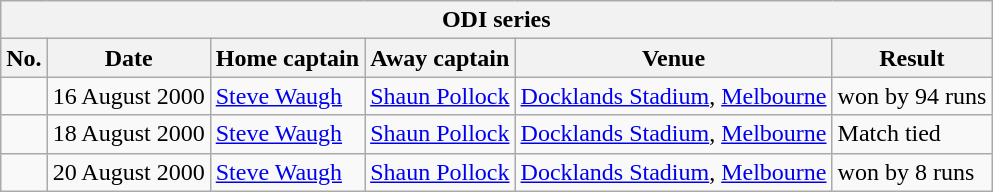<table class="wikitable">
<tr>
<th colspan="6">ODI series</th>
</tr>
<tr>
<th>No.</th>
<th>Date</th>
<th>Home captain</th>
<th>Away captain</th>
<th>Venue</th>
<th>Result</th>
</tr>
<tr>
<td></td>
<td>16 August 2000</td>
<td><a href='#'>Steve Waugh</a></td>
<td><a href='#'>Shaun Pollock</a></td>
<td><a href='#'>Docklands Stadium</a>, <a href='#'>Melbourne</a></td>
<td> won by 94 runs</td>
</tr>
<tr>
<td></td>
<td>18 August 2000</td>
<td><a href='#'>Steve Waugh</a></td>
<td><a href='#'>Shaun Pollock</a></td>
<td><a href='#'>Docklands Stadium</a>, <a href='#'>Melbourne</a></td>
<td>Match tied</td>
</tr>
<tr>
<td></td>
<td>20 August 2000</td>
<td><a href='#'>Steve Waugh</a></td>
<td><a href='#'>Shaun Pollock</a></td>
<td><a href='#'>Docklands Stadium</a>, <a href='#'>Melbourne</a></td>
<td> won by 8 runs</td>
</tr>
</table>
